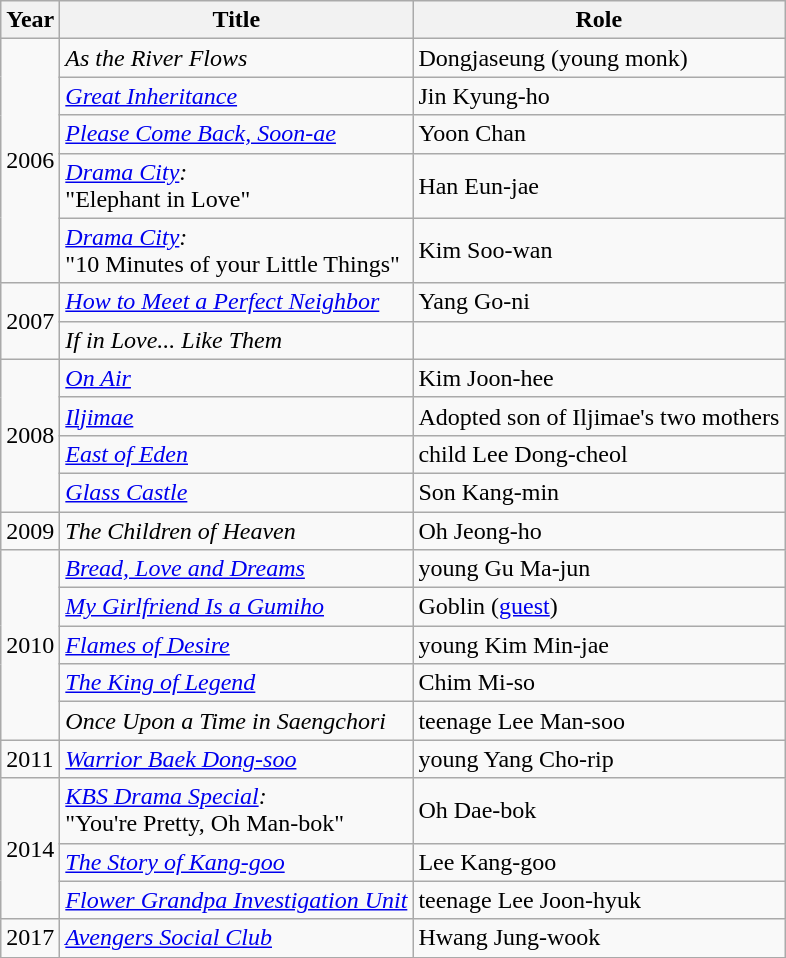<table class="wikitable">
<tr>
<th>Year</th>
<th>Title</th>
<th>Role</th>
</tr>
<tr>
<td rowspan="5">2006</td>
<td><em>As the River Flows </em></td>
<td>Dongjaseung (young monk)</td>
</tr>
<tr>
<td><em><a href='#'>Great Inheritance</a></em></td>
<td>Jin Kyung-ho</td>
</tr>
<tr>
<td><em><a href='#'>Please Come Back, Soon-ae</a></em></td>
<td>Yoon Chan</td>
</tr>
<tr>
<td><em><a href='#'>Drama City</a>:</em><br>"Elephant in Love"</td>
<td>Han Eun-jae</td>
</tr>
<tr>
<td><em><a href='#'>Drama City</a>:</em><br>"10 Minutes of your Little Things"</td>
<td>Kim Soo-wan</td>
</tr>
<tr>
<td rowspan="2">2007</td>
<td><em><a href='#'>How to Meet a Perfect Neighbor</a></em></td>
<td>Yang Go-ni</td>
</tr>
<tr>
<td><em>If in Love... Like Them</em></td>
<td></td>
</tr>
<tr>
<td rowspan="4">2008</td>
<td><em><a href='#'>On Air</a></em></td>
<td>Kim Joon-hee</td>
</tr>
<tr>
<td><em><a href='#'>Iljimae</a></em></td>
<td>Adopted son of Iljimae's two mothers</td>
</tr>
<tr>
<td><em><a href='#'>East of Eden</a></em></td>
<td>child Lee Dong-cheol</td>
</tr>
<tr>
<td><em><a href='#'>Glass Castle</a></em></td>
<td>Son Kang-min</td>
</tr>
<tr>
<td rowspan="1">2009</td>
<td><em>The Children of Heaven</em></td>
<td>Oh Jeong-ho</td>
</tr>
<tr>
<td rowspan="5">2010</td>
<td><em><a href='#'>Bread, Love and Dreams</a></em></td>
<td>young Gu Ma-jun</td>
</tr>
<tr>
<td><em><a href='#'>My Girlfriend Is a Gumiho</a></em></td>
<td>Goblin (<a href='#'>guest</a>)</td>
</tr>
<tr>
<td><em><a href='#'>Flames of Desire</a></em></td>
<td>young Kim Min-jae</td>
</tr>
<tr>
<td><em><a href='#'>The King of Legend</a></em></td>
<td>Chim Mi-so</td>
</tr>
<tr>
<td><em>Once Upon a Time in Saengchori</em></td>
<td>teenage Lee Man-soo</td>
</tr>
<tr>
<td rowspan="1">2011</td>
<td><em><a href='#'>Warrior Baek Dong-soo</a></em></td>
<td>young Yang Cho-rip</td>
</tr>
<tr>
<td rowspan="3">2014</td>
<td><em><a href='#'>KBS Drama Special</a>:</em> <br>"You're Pretty, Oh Man-bok"</td>
<td>Oh Dae-bok</td>
</tr>
<tr>
<td><em><a href='#'>The Story of Kang-goo</a></em></td>
<td>Lee Kang-goo</td>
</tr>
<tr>
<td><em><a href='#'>Flower Grandpa Investigation Unit</a></em></td>
<td>teenage Lee Joon-hyuk</td>
</tr>
<tr>
<td>2017</td>
<td><em><a href='#'>Avengers Social Club</a></em></td>
<td>Hwang Jung-wook</td>
</tr>
</table>
